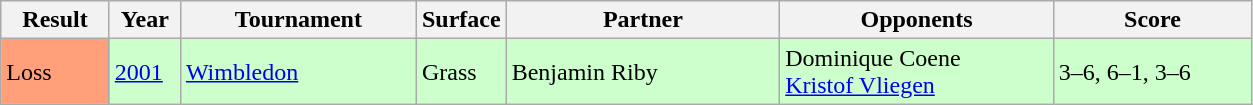<table class="sortable wikitable">
<tr>
<th style="width:65px;">Result</th>
<th style="width:40px;">Year</th>
<th style="width:150px;">Tournament</th>
<th style="width:50px;">Surface</th>
<th style="width:175px;">Partner</th>
<th style="width:175px;">Opponents</th>
<th style="width:125px;" class="unsortable">Score</th>
</tr>
<tr style="background:#ccffcc;">
<td style="background:#ffa07a;">Loss</td>
<td><a href='#'>2001</a></td>
<td><a href='#'>Wimbledon</a></td>
<td>Grass</td>
<td> Benjamin Riby</td>
<td> Dominique Coene <br>  <a href='#'>Kristof Vliegen</a></td>
<td>3–6, 6–1, 3–6</td>
</tr>
</table>
